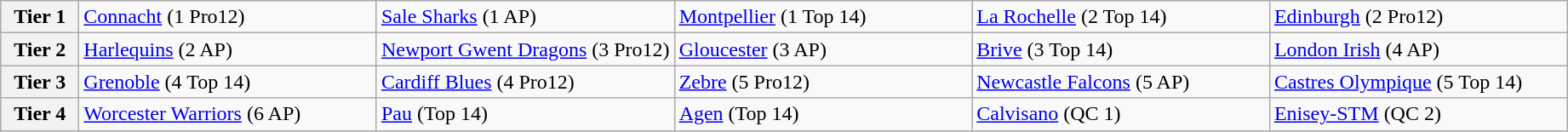<table class="wikitable">
<tr>
<th width=5%>Tier 1</th>
<td width=19%> <a href='#'>Connacht</a> (1 Pro12)</td>
<td width=19%> <a href='#'>Sale Sharks</a> (1 AP)</td>
<td width=19%> <a href='#'>Montpellier</a> (1 Top 14)</td>
<td width=19%> <a href='#'>La Rochelle</a> (2 Top 14)</td>
<td width=19%> <a href='#'>Edinburgh</a> (2 Pro12)</td>
</tr>
<tr>
<th width=5%>Tier 2</th>
<td width=19%> <a href='#'>Harlequins</a> (2 AP)</td>
<td width=19%> <a href='#'>Newport Gwent Dragons</a> (3 Pro12)</td>
<td width=19%> <a href='#'>Gloucester</a> (3 AP)</td>
<td width=19%> <a href='#'>Brive</a> (3 Top 14)</td>
<td width=19%> <a href='#'>London Irish</a> (4 AP)</td>
</tr>
<tr>
<th width=5%>Tier 3</th>
<td width=19%> <a href='#'>Grenoble</a> (4 Top 14)</td>
<td width=19%> <a href='#'>Cardiff Blues</a> (4 Pro12)</td>
<td width=19%> <a href='#'>Zebre</a> (5 Pro12)</td>
<td width=19%> <a href='#'>Newcastle Falcons</a> (5 AP)</td>
<td width=19%> <a href='#'>Castres Olympique</a> (5 Top 14)</td>
</tr>
<tr>
<th width=5%>Tier 4</th>
<td width=19%> <a href='#'>Worcester Warriors</a> (6 AP)</td>
<td width=19%> <a href='#'>Pau</a> (Top 14)</td>
<td width=19%> <a href='#'>Agen</a> (Top 14)</td>
<td width=19%> <a href='#'>Calvisano</a> (QC 1)</td>
<td width=19%> <a href='#'>Enisey-STM</a> (QC 2)</td>
</tr>
</table>
